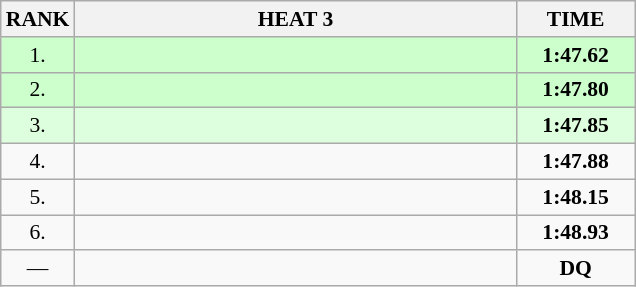<table class="wikitable" style="border-collapse: collapse; font-size: 90%;">
<tr>
<th>RANK</th>
<th style="width: 20em">HEAT 3</th>
<th style="width: 5em">TIME</th>
</tr>
<tr style="background:#ccffcc;">
<td align="center">1.</td>
<td></td>
<td align="center"><strong>1:47.62</strong></td>
</tr>
<tr style="background:#ccffcc;">
<td align="center">2.</td>
<td></td>
<td align="center"><strong>1:47.80</strong></td>
</tr>
<tr style="background:#ddffdd;">
<td align="center">3.</td>
<td></td>
<td align="center"><strong>1:47.85</strong></td>
</tr>
<tr>
<td align="center">4.</td>
<td></td>
<td align="center"><strong>1:47.88</strong></td>
</tr>
<tr>
<td align="center">5.</td>
<td></td>
<td align="center"><strong>1:48.15</strong></td>
</tr>
<tr>
<td align="center">6.</td>
<td></td>
<td align="center"><strong>1:48.93</strong></td>
</tr>
<tr>
<td align="center">—</td>
<td></td>
<td align="center"><strong>DQ</strong></td>
</tr>
</table>
